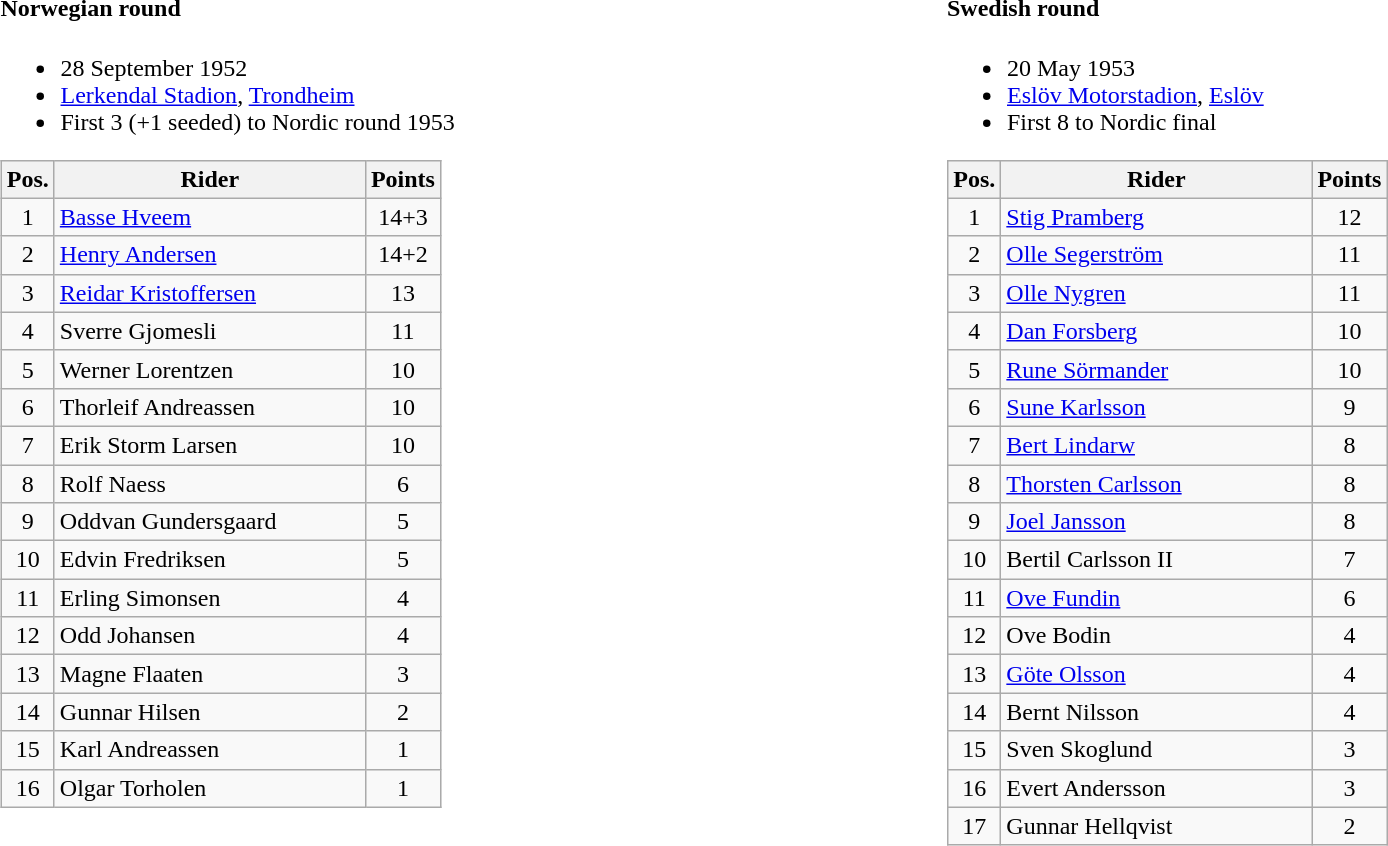<table width=100%>
<tr>
<td width=50% valign=top><br><h4>Norwegian round</h4><ul><li>28 September 1952</li><li> <a href='#'>Lerkendal Stadion</a>, <a href='#'>Trondheim</a></li><li>First 3 (+1 seeded) to Nordic round 1953</li></ul><table class=wikitable>
<tr>
<th width=25px>Pos.</th>
<th width=200px>Rider</th>
<th width=40px>Points</th>
</tr>
<tr align=center >
<td>1</td>
<td align=left><a href='#'>Basse Hveem</a></td>
<td>14+3</td>
</tr>
<tr align=center >
<td>2</td>
<td align=left><a href='#'>Henry Andersen</a></td>
<td>14+2</td>
</tr>
<tr align=center >
<td>3</td>
<td align=left><a href='#'>Reidar Kristoffersen</a></td>
<td>13</td>
</tr>
<tr align=center>
<td>4</td>
<td align=left>Sverre Gjomesli</td>
<td>11</td>
</tr>
<tr align=center>
<td>5</td>
<td align=left>Werner Lorentzen</td>
<td>10</td>
</tr>
<tr align=center>
<td>6</td>
<td align=left>Thorleif Andreassen</td>
<td>10</td>
</tr>
<tr align=center>
<td>7</td>
<td align=left>Erik Storm Larsen</td>
<td>10</td>
</tr>
<tr align=center>
<td>8</td>
<td align=left>Rolf Naess</td>
<td>6</td>
</tr>
<tr align=center>
<td>9</td>
<td align=left>Oddvan Gundersgaard</td>
<td>5</td>
</tr>
<tr align=center>
<td>10</td>
<td align=left>Edvin Fredriksen</td>
<td>5</td>
</tr>
<tr align=center>
<td>11</td>
<td align=left>Erling Simonsen</td>
<td>4</td>
</tr>
<tr align=center>
<td>12</td>
<td align=left>Odd Johansen</td>
<td>4</td>
</tr>
<tr align=center>
<td>13</td>
<td align=left>Magne Flaaten</td>
<td>3</td>
</tr>
<tr align=center>
<td>14</td>
<td align=left>Gunnar Hilsen</td>
<td>2</td>
</tr>
<tr align=center>
<td>15</td>
<td align=left>Karl Andreassen</td>
<td>1</td>
</tr>
<tr align=center>
<td>16</td>
<td align=left>Olgar Torholen</td>
<td>1</td>
</tr>
</table>
</td>
<td width=50% valign=top><br><h4>Swedish round</h4><ul><li>20 May 1953</li><li> <a href='#'>Eslöv Motorstadion</a>, <a href='#'>Eslöv</a></li><li>First 8 to Nordic final</li></ul><table class=wikitable>
<tr>
<th width=25px>Pos.</th>
<th width=200px>Rider</th>
<th width=40px>Points</th>
</tr>
<tr align=center >
<td>1</td>
<td align=left><a href='#'>Stig Pramberg</a></td>
<td>12</td>
</tr>
<tr align=center >
<td>2</td>
<td align=left><a href='#'>Olle Segerström</a></td>
<td>11</td>
</tr>
<tr align=center >
<td>3</td>
<td align=left><a href='#'>Olle Nygren</a></td>
<td>11</td>
</tr>
<tr align=center >
<td>4</td>
<td align=left><a href='#'>Dan Forsberg</a></td>
<td>10</td>
</tr>
<tr align=center >
<td>5</td>
<td align=left><a href='#'>Rune Sörmander</a></td>
<td>10</td>
</tr>
<tr align=center >
<td>6</td>
<td align=left><a href='#'>Sune Karlsson</a></td>
<td>9</td>
</tr>
<tr align=center >
<td>7</td>
<td align=left><a href='#'>Bert Lindarw</a></td>
<td>8</td>
</tr>
<tr align=center >
<td>8</td>
<td align=left><a href='#'>Thorsten Carlsson</a></td>
<td>8</td>
</tr>
<tr align=center>
<td>9</td>
<td align=left><a href='#'>Joel Jansson</a></td>
<td>8</td>
</tr>
<tr align=center>
<td>10</td>
<td align=left>Bertil Carlsson II</td>
<td>7</td>
</tr>
<tr align=center>
<td>11</td>
<td align=left><a href='#'>Ove Fundin</a></td>
<td>6</td>
</tr>
<tr align=center>
<td>12</td>
<td align=left>Ove Bodin</td>
<td>4</td>
</tr>
<tr align=center>
<td>13</td>
<td align=left><a href='#'>Göte Olsson</a></td>
<td>4</td>
</tr>
<tr align=center>
<td>14</td>
<td align=left>Bernt Nilsson</td>
<td>4</td>
</tr>
<tr align=center>
<td>15</td>
<td align=left>Sven Skoglund</td>
<td>3</td>
</tr>
<tr align=center>
<td>16</td>
<td align=left>Evert Andersson</td>
<td>3</td>
</tr>
<tr align=center>
<td>17</td>
<td align=left>Gunnar Hellqvist</td>
<td>2</td>
</tr>
</table>
</td>
</tr>
</table>
